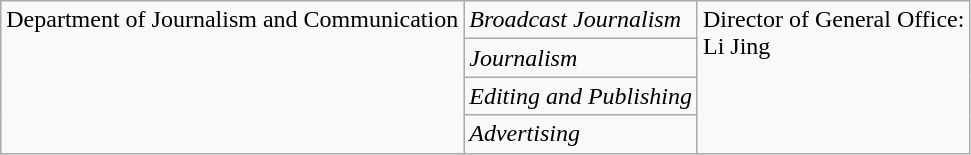<table class="wikitable">
<tr valign="top">
<td rowspan="4">Department of Journalism and Communication</td>
<td><em>Broadcast Journalism</em></td>
<td rowspan="4">Director of General Office:<br>Li Jing</td>
</tr>
<tr valign="top">
<td><em>Journalism</em></td>
</tr>
<tr valign="top">
<td><em>Editing and Publishing</em></td>
</tr>
<tr valign="top">
<td><em>Advertising</em></td>
</tr>
</table>
